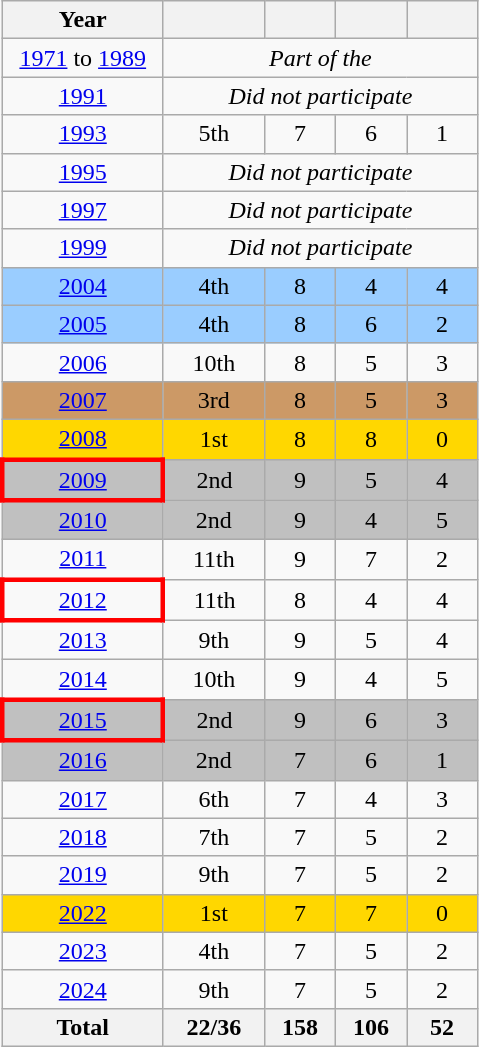<table class="wikitable" style="text-align: center;">
<tr>
<th width="100">Year</th>
<th width="60"></th>
<th width="40"></th>
<th width="40"></th>
<th width="40"></th>
</tr>
<tr>
<td><a href='#'>1971</a> to <a href='#'>1989</a></td>
<td colspan=4><em>Part of the </em></td>
</tr>
<tr>
<td> <a href='#'>1991</a></td>
<td colspan=4><em>Did not participate</em></td>
</tr>
<tr>
<td> <a href='#'>1993</a></td>
<td>5th</td>
<td>7</td>
<td>6</td>
<td>1</td>
</tr>
<tr>
<td> <a href='#'>1995</a></td>
<td colspan=4><em>Did not participate</em></td>
</tr>
<tr>
<td> <a href='#'>1997</a></td>
<td colspan=4><em>Did not participate</em></td>
</tr>
<tr>
<td> <a href='#'>1999</a></td>
<td colspan=4><em>Did not participate</em></td>
</tr>
<tr style="background:#9acdff;">
<td> <a href='#'>2004</a></td>
<td>4th</td>
<td>8</td>
<td>4</td>
<td>4</td>
</tr>
<tr style="background:#9acdff;">
<td> <a href='#'>2005</a></td>
<td>4th</td>
<td>8</td>
<td>6</td>
<td>2</td>
</tr>
<tr>
<td> <a href='#'>2006</a></td>
<td>10th</td>
<td>8</td>
<td>5</td>
<td>3</td>
</tr>
<tr bgcolor=#cc9966>
<td> <a href='#'>2007</a></td>
<td>3rd</td>
<td>8</td>
<td>5</td>
<td>3</td>
</tr>
<tr bgcolor=gold>
<td> <a href='#'>2008</a></td>
<td>1st</td>
<td>8</td>
<td>8</td>
<td>0</td>
</tr>
<tr bgcolor=silver>
<td style="border: 3px solid red"> <a href='#'>2009</a></td>
<td>2nd</td>
<td>9</td>
<td>5</td>
<td>4</td>
</tr>
<tr bgcolor=silver>
<td> <a href='#'>2010</a></td>
<td>2nd</td>
<td>9</td>
<td>4</td>
<td>5</td>
</tr>
<tr>
<td> <a href='#'>2011</a></td>
<td>11th</td>
<td>9</td>
<td>7</td>
<td>2</td>
</tr>
<tr>
<td style="border: 3px solid red"> <a href='#'>2012</a></td>
<td>11th</td>
<td>8</td>
<td>4</td>
<td>4</td>
</tr>
<tr>
<td> <a href='#'>2013</a></td>
<td>9th</td>
<td>9</td>
<td>5</td>
<td>4</td>
</tr>
<tr>
<td> <a href='#'>2014</a></td>
<td>10th</td>
<td>9</td>
<td>4</td>
<td>5</td>
</tr>
<tr bgcolor=silver>
<td style="border: 3px solid red"> <a href='#'>2015</a></td>
<td>2nd</td>
<td>9</td>
<td>6</td>
<td>3</td>
</tr>
<tr bgcolor=silver>
<td> <a href='#'>2016</a></td>
<td>2nd</td>
<td>7</td>
<td>6</td>
<td>1</td>
</tr>
<tr>
<td> <a href='#'>2017</a></td>
<td>6th</td>
<td>7</td>
<td>4</td>
<td>3</td>
</tr>
<tr>
<td> <a href='#'>2018</a></td>
<td>7th</td>
<td>7</td>
<td>5</td>
<td>2</td>
</tr>
<tr>
<td> <a href='#'>2019</a></td>
<td>9th</td>
<td>7</td>
<td>5</td>
<td>2</td>
</tr>
<tr bgcolor=gold>
<td> <a href='#'>2022</a></td>
<td>1st</td>
<td>7</td>
<td>7</td>
<td>0</td>
</tr>
<tr>
<td> <a href='#'>2023</a></td>
<td>4th</td>
<td>7</td>
<td>5</td>
<td>2</td>
</tr>
<tr>
<td> <a href='#'>2024</a></td>
<td>9th</td>
<td>7</td>
<td>5</td>
<td>2</td>
</tr>
<tr>
<th>Total</th>
<th>22/36</th>
<th>158</th>
<th>106</th>
<th>52</th>
</tr>
</table>
